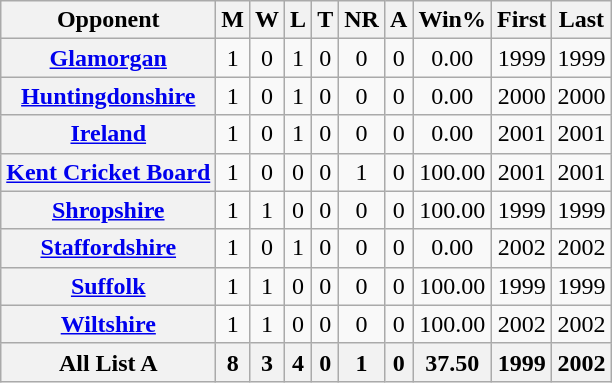<table class="wikitable plainrowheaders sortable" style="text-align:center">
<tr>
<th scope="col">Opponent</th>
<th scope="col">M</th>
<th scope="col">W</th>
<th scope="col">L</th>
<th scope="col">T</th>
<th scope="col">NR</th>
<th scope="col">A</th>
<th scope="col">Win%</th>
<th scope="col">First</th>
<th scope="col">Last</th>
</tr>
<tr>
<th scope="row"><a href='#'>Glamorgan</a></th>
<td>1</td>
<td>0</td>
<td>1</td>
<td>0</td>
<td>0</td>
<td>0</td>
<td>0.00</td>
<td>1999</td>
<td>1999</td>
</tr>
<tr>
<th scope="row"><a href='#'>Huntingdonshire</a></th>
<td>1</td>
<td>0</td>
<td>1</td>
<td>0</td>
<td>0</td>
<td>0</td>
<td>0.00</td>
<td>2000</td>
<td>2000</td>
</tr>
<tr>
<th scope="row"><a href='#'>Ireland</a></th>
<td>1</td>
<td>0</td>
<td>1</td>
<td>0</td>
<td>0</td>
<td>0</td>
<td>0.00</td>
<td>2001</td>
<td>2001</td>
</tr>
<tr>
<th scope="row"><a href='#'>Kent Cricket Board</a></th>
<td>1</td>
<td>0</td>
<td>0</td>
<td>0</td>
<td>1</td>
<td>0</td>
<td>100.00</td>
<td>2001</td>
<td>2001</td>
</tr>
<tr>
<th scope="row"><a href='#'>Shropshire</a></th>
<td>1</td>
<td>1</td>
<td>0</td>
<td>0</td>
<td>0</td>
<td>0</td>
<td>100.00</td>
<td>1999</td>
<td>1999</td>
</tr>
<tr>
<th scope="row"><a href='#'>Staffordshire</a></th>
<td>1</td>
<td>0</td>
<td>1</td>
<td>0</td>
<td>0</td>
<td>0</td>
<td>0.00</td>
<td>2002</td>
<td>2002</td>
</tr>
<tr>
<th scope="row"><a href='#'>Suffolk</a></th>
<td>1</td>
<td>1</td>
<td>0</td>
<td>0</td>
<td>0</td>
<td>0</td>
<td>100.00</td>
<td>1999</td>
<td>1999</td>
</tr>
<tr>
<th scope="row"><a href='#'>Wiltshire</a></th>
<td>1</td>
<td>1</td>
<td>0</td>
<td>0</td>
<td>0</td>
<td>0</td>
<td>100.00</td>
<td>2002</td>
<td>2002</td>
</tr>
<tr>
<th>All List A</th>
<th>8</th>
<th>3</th>
<th>4</th>
<th>0</th>
<th>1</th>
<th>0</th>
<th>37.50</th>
<th>1999</th>
<th>2002</th>
</tr>
</table>
